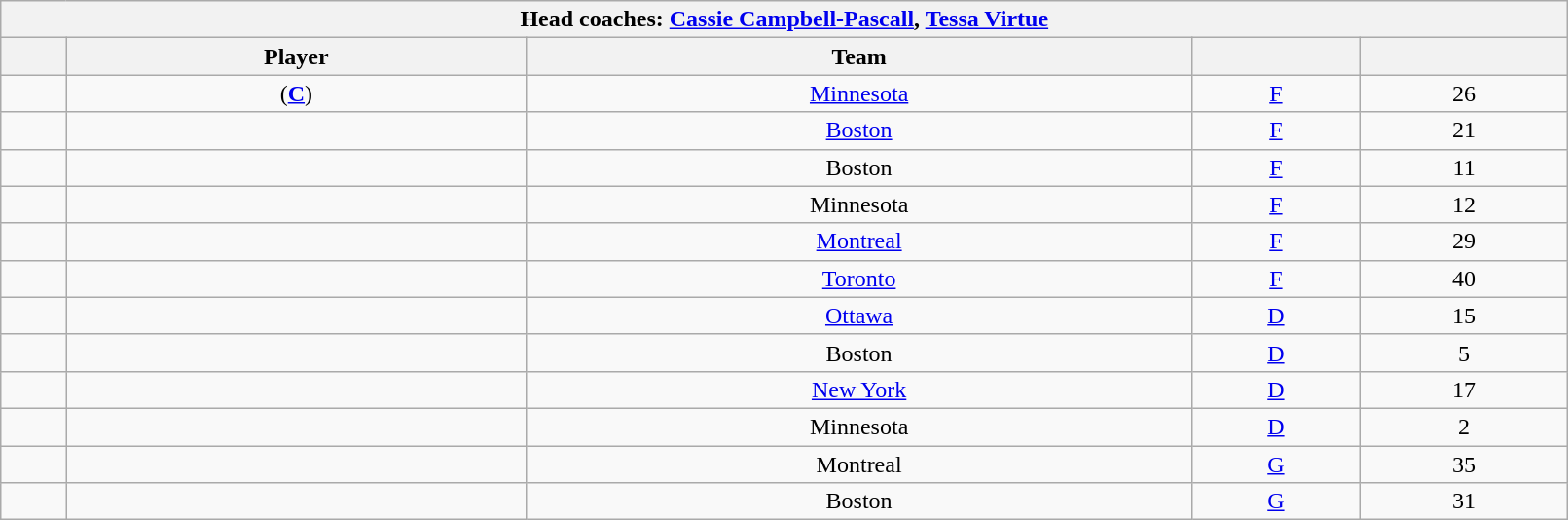<table class="wikitable sortable" style="text-align:center" width="85%">
<tr>
<th colspan=5>Head coaches:  <a href='#'>Cassie Campbell-Pascall</a>,  <a href='#'>Tessa Virtue</a></th>
</tr>
<tr>
<th></th>
<th>Player</th>
<th>Team</th>
<th></th>
<th></th>
</tr>
<tr>
<td></td>
<td> (<strong><a href='#'>C</a></strong>)</td>
<td><a href='#'>Minnesota</a></td>
<td><a href='#'>F</a></td>
<td>26</td>
</tr>
<tr>
<td></td>
<td></td>
<td><a href='#'>Boston</a></td>
<td><a href='#'>F</a></td>
<td>21</td>
</tr>
<tr>
<td></td>
<td></td>
<td>Boston</td>
<td><a href='#'>F</a></td>
<td>11</td>
</tr>
<tr>
<td></td>
<td></td>
<td>Minnesota</td>
<td><a href='#'>F</a></td>
<td>12</td>
</tr>
<tr>
<td></td>
<td></td>
<td><a href='#'>Montreal</a></td>
<td><a href='#'>F</a></td>
<td>29</td>
</tr>
<tr>
<td></td>
<td></td>
<td><a href='#'>Toronto</a></td>
<td><a href='#'>F</a></td>
<td>40</td>
</tr>
<tr>
<td></td>
<td></td>
<td><a href='#'>Ottawa</a></td>
<td><a href='#'>D</a></td>
<td>15</td>
</tr>
<tr>
<td></td>
<td></td>
<td>Boston</td>
<td><a href='#'>D</a></td>
<td>5</td>
</tr>
<tr>
<td></td>
<td></td>
<td><a href='#'>New York</a></td>
<td><a href='#'>D</a></td>
<td>17</td>
</tr>
<tr>
<td></td>
<td></td>
<td>Minnesota</td>
<td><a href='#'>D</a></td>
<td>2</td>
</tr>
<tr>
<td></td>
<td></td>
<td>Montreal</td>
<td><a href='#'>G</a></td>
<td>35</td>
</tr>
<tr>
<td></td>
<td></td>
<td>Boston</td>
<td><a href='#'>G</a></td>
<td>31</td>
</tr>
</table>
